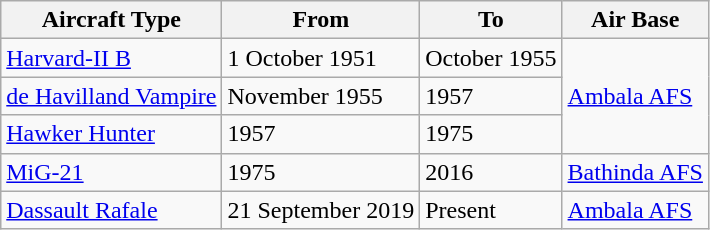<table class="wikitable">
<tr>
<th>Aircraft Type</th>
<th>From</th>
<th>To</th>
<th>Air Base</th>
</tr>
<tr>
<td><a href='#'>Harvard-II B</a></td>
<td>1 October 1951</td>
<td>October 1955</td>
<td rowspan='3'><a href='#'>Ambala AFS</a></td>
</tr>
<tr>
<td><a href='#'>de Havilland Vampire</a></td>
<td>November 1955</td>
<td>1957</td>
</tr>
<tr>
<td><a href='#'>Hawker Hunter</a></td>
<td>1957</td>
<td>1975</td>
</tr>
<tr>
<td><a href='#'>MiG-21</a></td>
<td>1975</td>
<td>2016</td>
<td><a href='#'>Bathinda AFS</a></td>
</tr>
<tr>
<td><a href='#'>Dassault Rafale</a></td>
<td>21 September 2019</td>
<td>Present</td>
<td><a href='#'>Ambala AFS</a></td>
</tr>
</table>
